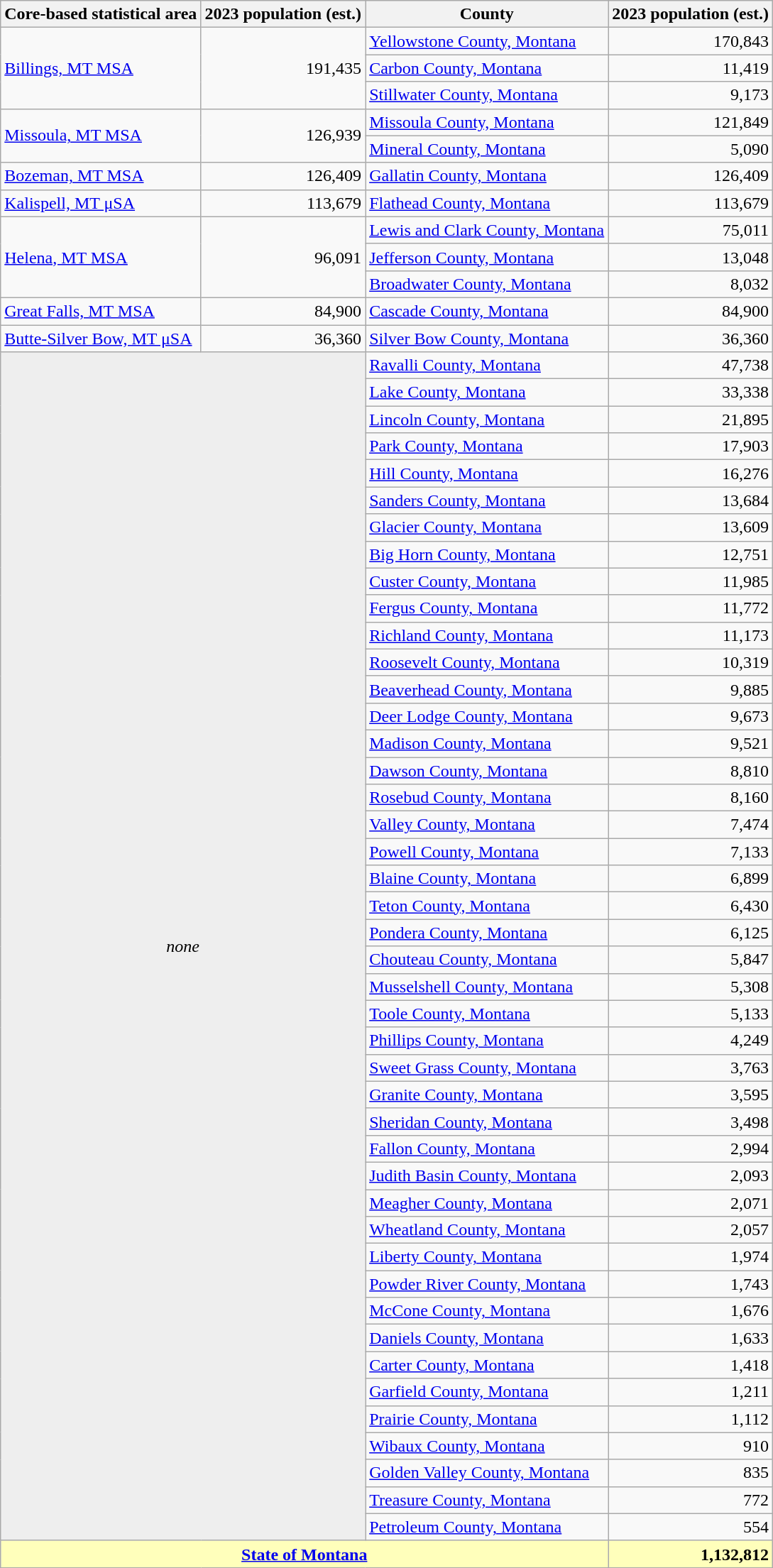<table class=wikitable>
<tr>
<th>Core-based statistical area</th>
<th>2023 population (est.)</th>
<th>County</th>
<th>2023 population (est.)</th>
</tr>
<tr>
<td rowspan=3 align=left><a href='#'>Billings, MT MSA</a></td>
<td rowspan=3 align=right>191,435</td>
<td align=left><a href='#'>Yellowstone County, Montana</a></td>
<td align=right>170,843</td>
</tr>
<tr>
<td align=left><a href='#'>Carbon County, Montana</a></td>
<td align=right>11,419</td>
</tr>
<tr>
<td align=left><a href='#'>Stillwater County, Montana</a></td>
<td align=right>9,173</td>
</tr>
<tr>
<td rowspan=2 align=left><a href='#'>Missoula, MT MSA</a></td>
<td rowspan=2 align=right>126,939</td>
<td align=left><a href='#'>Missoula County, Montana</a></td>
<td align=right>121,849</td>
</tr>
<tr>
<td align=left><a href='#'>Mineral County, Montana</a></td>
<td align=right>5,090</td>
</tr>
<tr>
<td align=left><a href='#'>Bozeman, MT MSA</a></td>
<td align=right>126,409</td>
<td align=left><a href='#'>Gallatin County, Montana</a></td>
<td align=right>126,409</td>
</tr>
<tr>
<td align=left><a href='#'>Kalispell, MT μSA</a></td>
<td align=right>113,679</td>
<td align=left><a href='#'>Flathead County, Montana</a></td>
<td align=right>113,679</td>
</tr>
<tr>
<td rowspan=3 align=left><a href='#'>Helena, MT MSA</a></td>
<td rowspan=3 align=right>96,091</td>
<td align=left><a href='#'>Lewis and Clark County, Montana</a></td>
<td align=right>75,011</td>
</tr>
<tr>
<td align=left><a href='#'>Jefferson County, Montana</a></td>
<td align=right>13,048</td>
</tr>
<tr>
<td align=left><a href='#'>Broadwater County, Montana</a></td>
<td align=right>8,032</td>
</tr>
<tr>
<td align=left><a href='#'>Great Falls, MT MSA</a></td>
<td align=right>84,900</td>
<td align=left><a href='#'>Cascade County, Montana</a></td>
<td align=right>84,900</td>
</tr>
<tr>
<td align=left><a href='#'>Butte-Silver Bow, MT μSA</a></td>
<td align=right>36,360</td>
<td align=left><a href='#'>Silver Bow County, Montana</a></td>
<td align=right>36,360</td>
</tr>
<tr>
<td rowspan=44 colspan=2 align=center bgcolor=#EEEEEE><em>none</em></td>
<td align=left><a href='#'>Ravalli County, Montana</a></td>
<td align=right>47,738</td>
</tr>
<tr>
<td align=left><a href='#'>Lake County, Montana</a></td>
<td align=right>33,338</td>
</tr>
<tr>
<td align=left><a href='#'>Lincoln County, Montana</a></td>
<td align=right>21,895</td>
</tr>
<tr>
<td align=left><a href='#'>Park County, Montana</a></td>
<td align=right>17,903</td>
</tr>
<tr>
<td align=left><a href='#'>Hill County, Montana</a></td>
<td align=right>16,276</td>
</tr>
<tr>
<td align=left><a href='#'>Sanders County, Montana</a></td>
<td align=right>13,684</td>
</tr>
<tr>
<td align=left><a href='#'>Glacier County, Montana</a></td>
<td align=right>13,609</td>
</tr>
<tr>
<td align=left><a href='#'>Big Horn County, Montana</a></td>
<td align=right>12,751</td>
</tr>
<tr>
<td align=left><a href='#'>Custer County, Montana</a></td>
<td align=right>11,985</td>
</tr>
<tr>
<td align=left><a href='#'>Fergus County, Montana</a></td>
<td align=right>11,772</td>
</tr>
<tr>
<td align=left><a href='#'>Richland County, Montana</a></td>
<td align=right>11,173</td>
</tr>
<tr>
<td align=left><a href='#'>Roosevelt County, Montana</a></td>
<td align=right>10,319</td>
</tr>
<tr>
<td align=left><a href='#'>Beaverhead County, Montana</a></td>
<td align=right>9,885</td>
</tr>
<tr>
<td align=left><a href='#'>Deer Lodge County, Montana</a></td>
<td align=right>9,673</td>
</tr>
<tr>
<td align=left><a href='#'>Madison County, Montana</a></td>
<td align=right>9,521</td>
</tr>
<tr>
<td align=left><a href='#'>Dawson County, Montana</a></td>
<td align=right>8,810</td>
</tr>
<tr>
<td align=left><a href='#'>Rosebud County, Montana</a></td>
<td align=right>8,160</td>
</tr>
<tr>
<td align=left><a href='#'>Valley County, Montana</a></td>
<td align=right>7,474</td>
</tr>
<tr>
<td align=left><a href='#'>Powell County, Montana</a></td>
<td align=right>7,133</td>
</tr>
<tr>
<td align=left><a href='#'>Blaine County, Montana</a></td>
<td align=right>6,899</td>
</tr>
<tr>
<td align=left><a href='#'>Teton County, Montana</a></td>
<td align=right>6,430</td>
</tr>
<tr>
<td align=left><a href='#'>Pondera County, Montana</a></td>
<td align=right>6,125</td>
</tr>
<tr>
<td align=left><a href='#'>Chouteau County, Montana</a></td>
<td align=right>5,847</td>
</tr>
<tr>
<td align=left><a href='#'>Musselshell County, Montana</a></td>
<td align=right>5,308</td>
</tr>
<tr>
<td align=left><a href='#'>Toole County, Montana</a></td>
<td align=right>5,133</td>
</tr>
<tr>
<td align=left><a href='#'>Phillips County, Montana</a></td>
<td align=right>4,249</td>
</tr>
<tr>
<td align=left><a href='#'>Sweet Grass County, Montana</a></td>
<td align=right>3,763</td>
</tr>
<tr>
<td align=left><a href='#'>Granite County, Montana</a></td>
<td align=right>3,595</td>
</tr>
<tr>
<td align=left><a href='#'>Sheridan County, Montana</a></td>
<td align=right>3,498</td>
</tr>
<tr>
<td align=left><a href='#'>Fallon County, Montana</a></td>
<td align=right>2,994</td>
</tr>
<tr>
<td align=left><a href='#'>Judith Basin County, Montana</a></td>
<td align=right>2,093</td>
</tr>
<tr>
<td align=left><a href='#'>Meagher County, Montana</a></td>
<td align=right>2,071</td>
</tr>
<tr>
<td align=left><a href='#'>Wheatland County, Montana</a></td>
<td align=right>2,057</td>
</tr>
<tr>
<td align=left><a href='#'>Liberty County, Montana</a></td>
<td align=right>1,974</td>
</tr>
<tr>
<td align=left><a href='#'>Powder River County, Montana</a></td>
<td align=right>1,743</td>
</tr>
<tr>
<td align=left><a href='#'>McCone County, Montana</a></td>
<td align=right>1,676</td>
</tr>
<tr>
<td align=left><a href='#'>Daniels County, Montana</a></td>
<td align=right>1,633</td>
</tr>
<tr>
<td align=left><a href='#'>Carter County, Montana</a></td>
<td align=right>1,418</td>
</tr>
<tr>
<td align=left><a href='#'>Garfield County, Montana</a></td>
<td align=right>1,211</td>
</tr>
<tr>
<td align=left><a href='#'>Prairie County, Montana</a></td>
<td align=right>1,112</td>
</tr>
<tr>
<td align=left><a href='#'>Wibaux County, Montana</a></td>
<td align=right>910</td>
</tr>
<tr>
<td align=left><a href='#'>Golden Valley County, Montana</a></td>
<td align=right>835</td>
</tr>
<tr>
<td align=left><a href='#'>Treasure County, Montana</a></td>
<td align=right>772</td>
</tr>
<tr>
<td align=left><a href='#'>Petroleum County, Montana</a></td>
<td align=right>554</td>
</tr>
<tr style="font-weight:bold;" bgcolor=#FFFFBB>
<td colspan=3 align=center><a href='#'>State of Montana</a></td>
<td align=right>1,132,812</td>
</tr>
</table>
